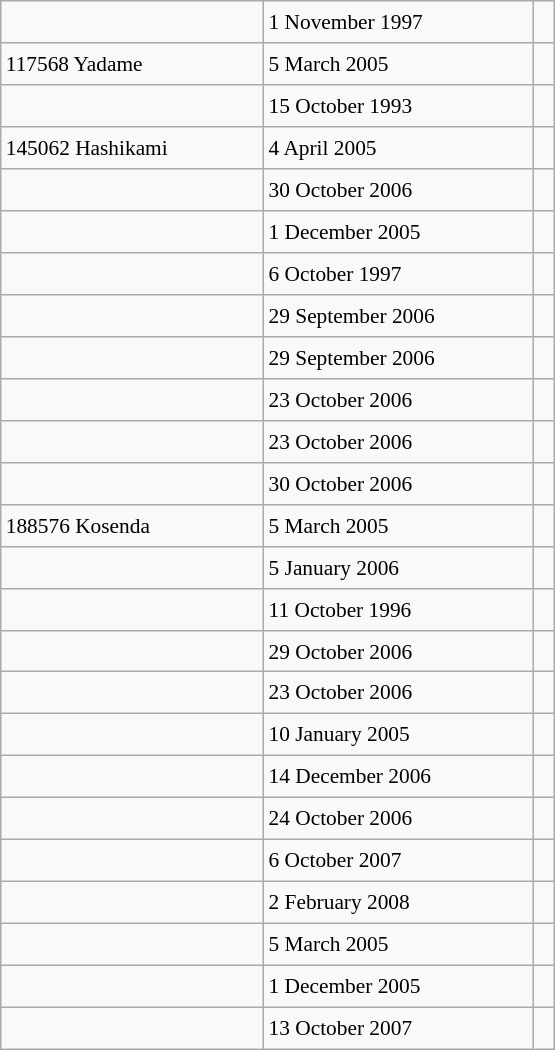<table class="wikitable" style="font-size: 89%; float: left; width: 26em; margin-right: 1em; height: 700px">
<tr>
<td></td>
<td>1 November 1997</td>
<td> </td>
</tr>
<tr>
<td>117568 Yadame</td>
<td>5 March 2005</td>
<td></td>
</tr>
<tr>
<td></td>
<td>15 October 1993</td>
<td> </td>
</tr>
<tr>
<td>145062 Hashikami</td>
<td>4 April 2005</td>
<td></td>
</tr>
<tr>
<td></td>
<td>30 October 2006</td>
<td></td>
</tr>
<tr>
<td></td>
<td>1 December 2005</td>
<td></td>
</tr>
<tr>
<td></td>
<td>6 October 1997</td>
<td> </td>
</tr>
<tr>
<td></td>
<td>29 September 2006</td>
<td></td>
</tr>
<tr>
<td></td>
<td>29 September 2006</td>
<td></td>
</tr>
<tr>
<td></td>
<td>23 October 2006</td>
<td></td>
</tr>
<tr>
<td></td>
<td>23 October 2006</td>
<td></td>
</tr>
<tr>
<td></td>
<td>30 October 2006</td>
<td></td>
</tr>
<tr>
<td>188576 Kosenda</td>
<td>5 March 2005</td>
<td></td>
</tr>
<tr>
<td></td>
<td>5 January 2006</td>
<td></td>
</tr>
<tr>
<td></td>
<td>11 October 1996</td>
<td></td>
</tr>
<tr>
<td></td>
<td>29 October 2006</td>
<td></td>
</tr>
<tr>
<td></td>
<td>23 October 2006</td>
<td></td>
</tr>
<tr>
<td></td>
<td>10 January 2005</td>
<td></td>
</tr>
<tr>
<td></td>
<td>14 December 2006</td>
<td></td>
</tr>
<tr>
<td></td>
<td>24 October 2006</td>
<td></td>
</tr>
<tr>
<td></td>
<td>6 October 2007</td>
<td></td>
</tr>
<tr>
<td></td>
<td>2 February 2008</td>
<td></td>
</tr>
<tr>
<td></td>
<td>5 March 2005</td>
<td></td>
</tr>
<tr>
<td></td>
<td>1 December 2005</td>
<td></td>
</tr>
<tr>
<td></td>
<td>13 October 2007</td>
<td></td>
</tr>
</table>
